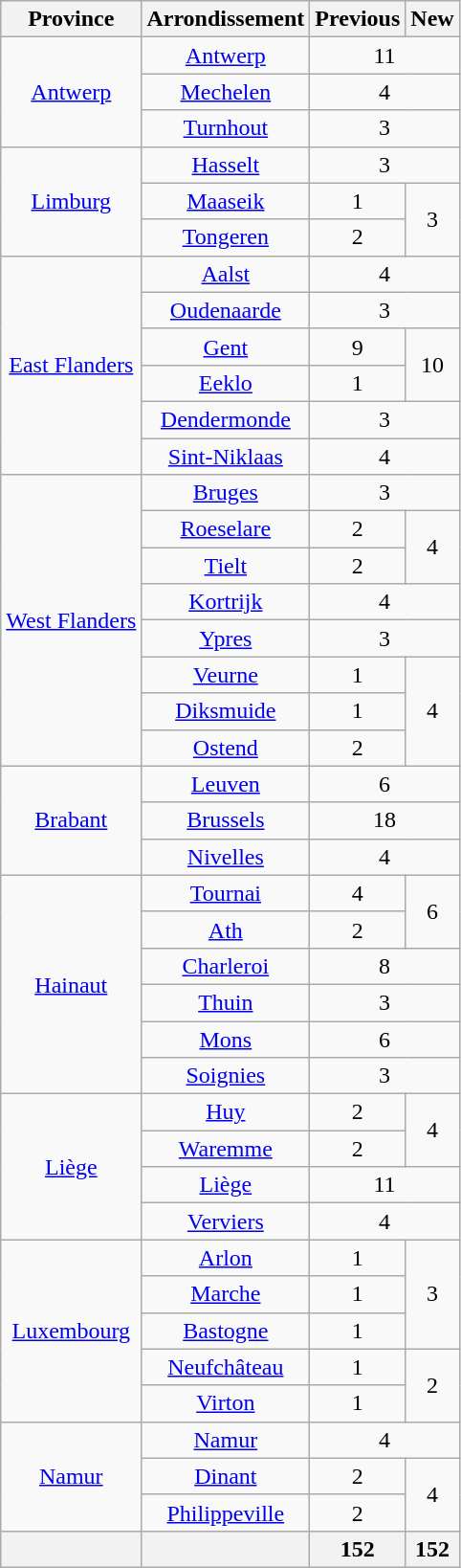<table class="wikitable" style="text-align:center;">
<tr>
<th>Province</th>
<th>Arrondissement</th>
<th>Previous</th>
<th>New</th>
</tr>
<tr>
<td rowspan="3"><a href='#'>Antwerp</a></td>
<td><a href='#'>Antwerp</a></td>
<td colspan="2">11</td>
</tr>
<tr>
<td><a href='#'>Mechelen</a></td>
<td colspan="2">4</td>
</tr>
<tr>
<td><a href='#'>Turnhout</a></td>
<td colspan="2">3</td>
</tr>
<tr>
<td rowspan="3"><a href='#'>Limburg</a></td>
<td><a href='#'>Hasselt</a></td>
<td colspan="2">3</td>
</tr>
<tr>
<td><a href='#'>Maaseik</a></td>
<td>1</td>
<td rowspan="2">3</td>
</tr>
<tr>
<td><a href='#'>Tongeren</a></td>
<td>2</td>
</tr>
<tr>
<td rowspan="6"><a href='#'>East Flanders</a></td>
<td><a href='#'>Aalst</a></td>
<td colspan="2">4</td>
</tr>
<tr>
<td><a href='#'>Oudenaarde</a></td>
<td colspan="2">3</td>
</tr>
<tr>
<td><a href='#'>Gent</a></td>
<td>9</td>
<td rowspan="2">10</td>
</tr>
<tr>
<td><a href='#'>Eeklo</a></td>
<td>1</td>
</tr>
<tr>
<td><a href='#'>Dendermonde</a></td>
<td colspan="2">3</td>
</tr>
<tr>
<td><a href='#'>Sint-Niklaas</a></td>
<td colspan="2">4</td>
</tr>
<tr>
<td rowspan="8"><a href='#'>West Flanders</a></td>
<td><a href='#'>Bruges</a></td>
<td colspan="2">3</td>
</tr>
<tr>
<td><a href='#'>Roeselare</a></td>
<td>2</td>
<td rowspan="2">4</td>
</tr>
<tr>
<td><a href='#'>Tielt</a></td>
<td>2</td>
</tr>
<tr>
<td><a href='#'>Kortrijk</a></td>
<td colspan="2">4</td>
</tr>
<tr>
<td><a href='#'>Ypres</a></td>
<td colspan="2">3</td>
</tr>
<tr>
<td><a href='#'>Veurne</a></td>
<td>1</td>
<td rowspan="3">4</td>
</tr>
<tr>
<td><a href='#'>Diksmuide</a></td>
<td>1</td>
</tr>
<tr>
<td><a href='#'>Ostend</a></td>
<td>2</td>
</tr>
<tr>
<td rowspan="3"><a href='#'>Brabant</a></td>
<td><a href='#'>Leuven</a></td>
<td colspan="2">6</td>
</tr>
<tr>
<td><a href='#'>Brussels</a></td>
<td colspan="2">18</td>
</tr>
<tr>
<td><a href='#'>Nivelles</a></td>
<td colspan="2">4</td>
</tr>
<tr>
<td rowspan="6"><a href='#'>Hainaut</a></td>
<td><a href='#'>Tournai</a></td>
<td>4</td>
<td rowspan="2">6</td>
</tr>
<tr>
<td><a href='#'>Ath</a></td>
<td>2</td>
</tr>
<tr>
<td><a href='#'>Charleroi</a></td>
<td colspan="2">8</td>
</tr>
<tr>
<td><a href='#'>Thuin</a></td>
<td colspan="2">3</td>
</tr>
<tr>
<td><a href='#'>Mons</a></td>
<td colspan="2">6</td>
</tr>
<tr>
<td><a href='#'>Soignies</a></td>
<td colspan="2">3</td>
</tr>
<tr>
<td rowspan="4"><a href='#'>Liège</a></td>
<td><a href='#'>Huy</a></td>
<td>2</td>
<td rowspan="2">4</td>
</tr>
<tr>
<td><a href='#'>Waremme</a></td>
<td>2</td>
</tr>
<tr>
<td><a href='#'>Liège</a></td>
<td colspan="2">11</td>
</tr>
<tr>
<td><a href='#'>Verviers</a></td>
<td colspan="2">4</td>
</tr>
<tr>
<td rowspan="5"><a href='#'>Luxembourg</a></td>
<td><a href='#'>Arlon</a></td>
<td>1</td>
<td rowspan="3">3</td>
</tr>
<tr>
<td><a href='#'>Marche</a></td>
<td>1</td>
</tr>
<tr>
<td><a href='#'>Bastogne</a></td>
<td>1</td>
</tr>
<tr>
<td><a href='#'>Neufchâteau</a></td>
<td>1</td>
<td rowspan="2">2</td>
</tr>
<tr>
<td><a href='#'>Virton</a></td>
<td>1</td>
</tr>
<tr>
<td rowspan="3"><a href='#'>Namur</a></td>
<td><a href='#'>Namur</a></td>
<td colspan="2">4</td>
</tr>
<tr>
<td><a href='#'>Dinant</a></td>
<td>2</td>
<td rowspan="2">4</td>
</tr>
<tr>
<td><a href='#'>Philippeville</a></td>
<td>2</td>
</tr>
<tr>
<th></th>
<th></th>
<th>152</th>
<th>152</th>
</tr>
</table>
